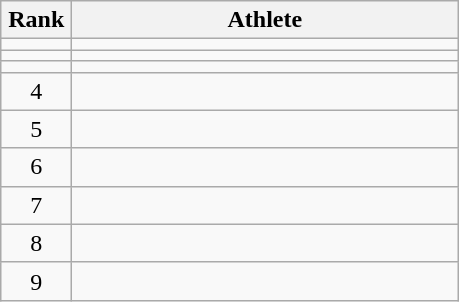<table class="wikitable" style="text-align: center;">
<tr>
<th width=40>Rank</th>
<th width=250>Athlete</th>
</tr>
<tr>
<td></td>
<td align="left"></td>
</tr>
<tr>
<td></td>
<td align="left"></td>
</tr>
<tr>
<td></td>
<td align="left"></td>
</tr>
<tr>
<td>4</td>
<td align="left"></td>
</tr>
<tr>
<td>5</td>
<td align="left"></td>
</tr>
<tr>
<td>6</td>
<td align="left"></td>
</tr>
<tr>
<td>7</td>
<td align="left"></td>
</tr>
<tr>
<td>8</td>
<td align="left"></td>
</tr>
<tr>
<td>9</td>
<td align="left"></td>
</tr>
</table>
